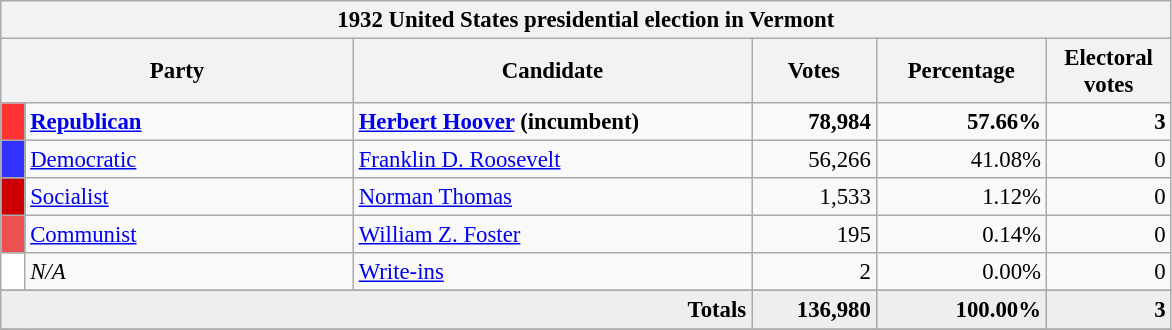<table class="wikitable" style="font-size: 95%;">
<tr>
<th colspan="6">1932 United States presidential election in Vermont</th>
</tr>
<tr>
<th colspan="2" style="width: 15em">Party</th>
<th style="width: 17em">Candidate</th>
<th style="width: 5em">Votes</th>
<th style="width: 7em">Percentage</th>
<th style="width: 5em">Electoral votes</th>
</tr>
<tr>
<th style="background-color:#FF3333; width: 3px"></th>
<td style="width: 130px"><strong><a href='#'>Republican</a></strong></td>
<td><strong><a href='#'>Herbert Hoover</a> (incumbent)</strong></td>
<td align="right"><strong>78,984</strong></td>
<td align="right"><strong>57.66%</strong></td>
<td align="right"><strong>3</strong></td>
</tr>
<tr>
<th style="background-color:#3333FF; width: 3px"></th>
<td style="width: 130px"><a href='#'>Democratic</a></td>
<td><a href='#'>Franklin D. Roosevelt</a></td>
<td align="right">56,266</td>
<td align="right">41.08%</td>
<td align="right">0</td>
</tr>
<tr>
<th style="background-color:#CC0000; width: 3px"></th>
<td style="width: 130px"><a href='#'>Socialist</a></td>
<td><a href='#'>Norman Thomas</a></td>
<td align="right">1,533</td>
<td align="right">1.12%</td>
<td align="right">0</td>
</tr>
<tr>
<th style="background-color:#EC5050; width: 3px"></th>
<td style="width: 130px"><a href='#'>Communist</a></td>
<td><a href='#'>William Z. Foster</a></td>
<td align="right">195</td>
<td align="right">0.14%</td>
<td align="right">0</td>
</tr>
<tr>
<th style="background-color:#FFFFFF; width: 3px"></th>
<td style="width: 130px"><em>N/A</em></td>
<td><a href='#'>Write-ins</a></td>
<td align="right">2</td>
<td align="right">0.00%</td>
<td align="right">0</td>
</tr>
<tr>
</tr>
<tr bgcolor="#EEEEEE">
<td colspan="3" align="right"><strong>Totals</strong></td>
<td align="right"><strong>136,980</strong></td>
<td align="right"><strong>100.00%</strong></td>
<td align="right"><strong>3</strong></td>
</tr>
<tr bgcolor="#EEEEEE">
</tr>
</table>
